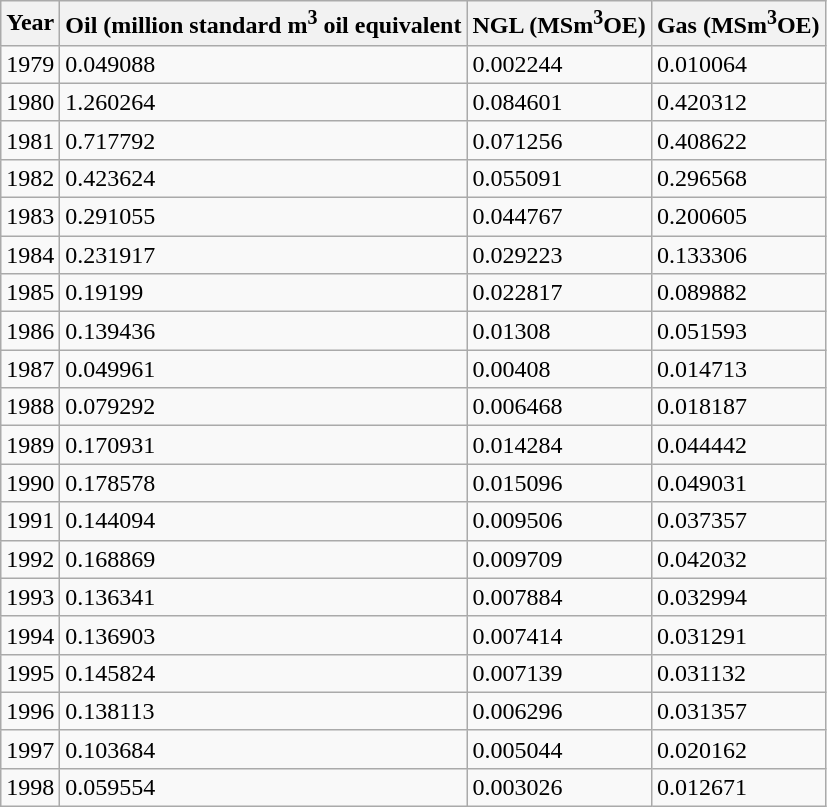<table class="wikitable">
<tr>
<th>Year</th>
<th>Oil (million standard m<sup>3</sup>  oil equivalent</th>
<th>NGL (MSm<sup>3</sup>OE)</th>
<th>Gas (MSm<sup>3</sup>OE)</th>
</tr>
<tr>
<td>1979</td>
<td>0.049088</td>
<td>0.002244</td>
<td>0.010064</td>
</tr>
<tr>
<td>1980</td>
<td>1.260264</td>
<td>0.084601</td>
<td>0.420312</td>
</tr>
<tr>
<td>1981</td>
<td>0.717792</td>
<td>0.071256</td>
<td>0.408622</td>
</tr>
<tr>
<td>1982</td>
<td>0.423624</td>
<td>0.055091</td>
<td>0.296568</td>
</tr>
<tr>
<td>1983</td>
<td>0.291055</td>
<td>0.044767</td>
<td>0.200605</td>
</tr>
<tr>
<td>1984</td>
<td>0.231917</td>
<td>0.029223</td>
<td>0.133306</td>
</tr>
<tr>
<td>1985</td>
<td>0.19199</td>
<td>0.022817</td>
<td>0.089882</td>
</tr>
<tr>
<td>1986</td>
<td>0.139436</td>
<td>0.01308</td>
<td>0.051593</td>
</tr>
<tr>
<td>1987</td>
<td>0.049961</td>
<td>0.00408</td>
<td>0.014713</td>
</tr>
<tr>
<td>1988</td>
<td>0.079292</td>
<td>0.006468</td>
<td>0.018187</td>
</tr>
<tr>
<td>1989</td>
<td>0.170931</td>
<td>0.014284</td>
<td>0.044442</td>
</tr>
<tr>
<td>1990</td>
<td>0.178578</td>
<td>0.015096</td>
<td>0.049031</td>
</tr>
<tr>
<td>1991</td>
<td>0.144094</td>
<td>0.009506</td>
<td>0.037357</td>
</tr>
<tr>
<td>1992</td>
<td>0.168869</td>
<td>0.009709</td>
<td>0.042032</td>
</tr>
<tr>
<td>1993</td>
<td>0.136341</td>
<td>0.007884</td>
<td>0.032994</td>
</tr>
<tr>
<td>1994</td>
<td>0.136903</td>
<td>0.007414</td>
<td>0.031291</td>
</tr>
<tr>
<td>1995</td>
<td>0.145824</td>
<td>0.007139</td>
<td>0.031132</td>
</tr>
<tr>
<td>1996</td>
<td>0.138113</td>
<td>0.006296</td>
<td>0.031357</td>
</tr>
<tr>
<td>1997</td>
<td>0.103684</td>
<td>0.005044</td>
<td>0.020162</td>
</tr>
<tr>
<td>1998</td>
<td>0.059554</td>
<td>0.003026</td>
<td>0.012671</td>
</tr>
</table>
